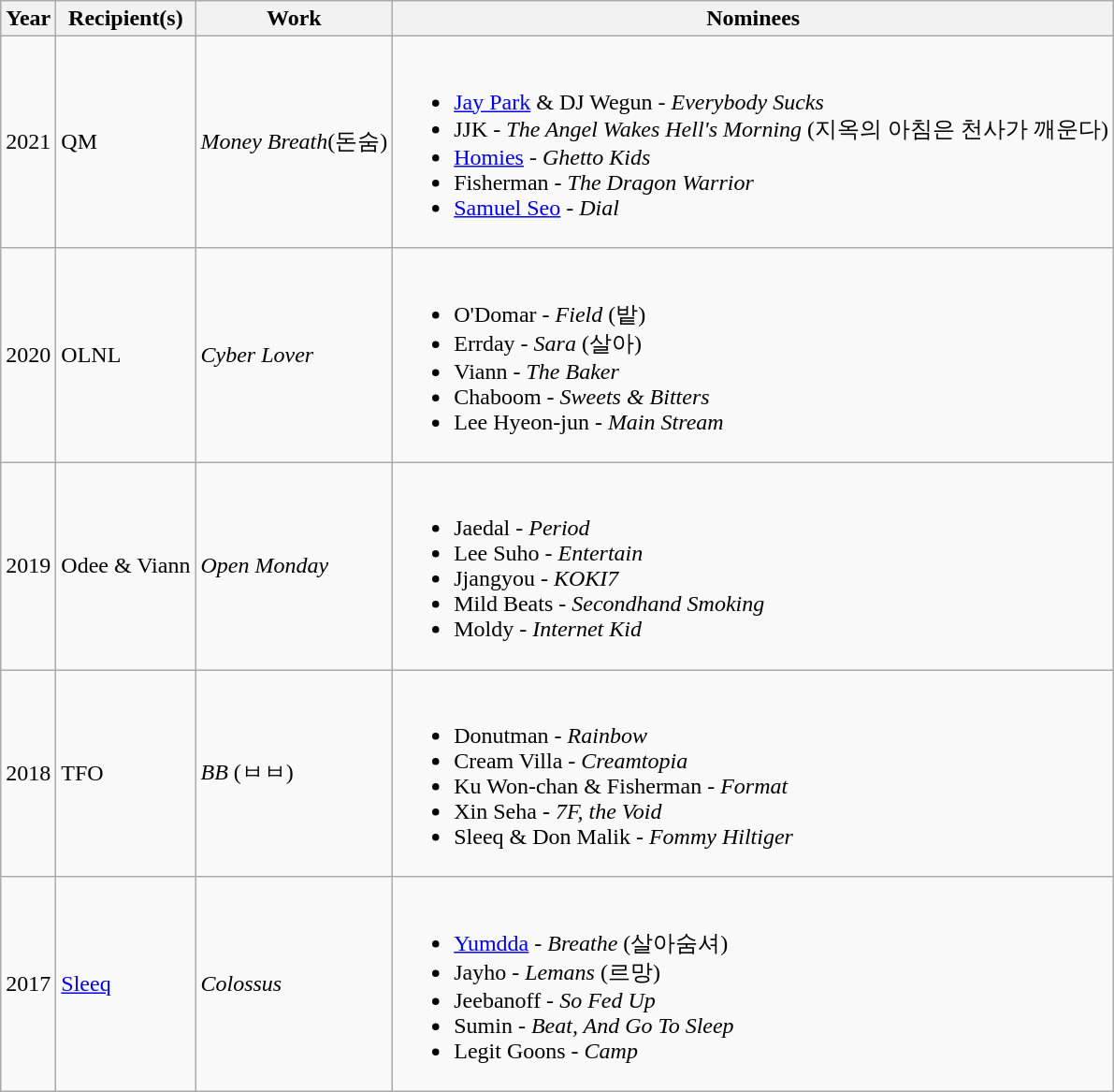<table class="wikitable">
<tr>
<th>Year</th>
<th>Recipient(s)</th>
<th>Work</th>
<th>Nominees</th>
</tr>
<tr>
<td>2021</td>
<td>QM</td>
<td><em>Money Breath</em>(돈숨)</td>
<td><br><ul><li><a href='#'>Jay Park</a> & DJ Wegun - <em>Everybody Sucks</em></li><li>JJK - <em>The Angel Wakes Hell's Morning</em> (지옥의 아침은 천사가 깨운다)</li><li><a href='#'>Homies</a> - <em>Ghetto Kids</em></li><li>Fisherman - <em>The Dragon Warrior</em></li><li><a href='#'>Samuel Seo</a> - <em>Dial</em></li></ul></td>
</tr>
<tr>
<td>2020</td>
<td>OLNL</td>
<td><em>Cyber Lover</em></td>
<td><br><ul><li>O'Domar - <em>Field</em> (밭)</li><li>Errday - <em>Sara</em> (살아)</li><li>Viann - <em>The Baker</em></li><li>Chaboom - <em>Sweets & Bitters</em></li><li>Lee Hyeon-jun - <em>Main Stream</em></li></ul></td>
</tr>
<tr>
<td>2019</td>
<td>Odee & Viann</td>
<td><em>Open Monday</em></td>
<td><br><ul><li>Jaedal - <em>Period</em></li><li>Lee Suho - <em>Entertain</em></li><li>Jjangyou - <em>KOKI7</em></li><li>Mild Beats - <em>Secondhand Smoking</em></li><li>Moldy - <em>Internet Kid</em></li></ul></td>
</tr>
<tr>
<td>2018</td>
<td>TFO</td>
<td><em>BB</em> (ㅂㅂ)</td>
<td><br><ul><li>Donutman - <em>Rainbow</em></li><li>Cream Villa - <em>Creamtopia</em></li><li>Ku Won-chan & Fisherman - <em>Format</em></li><li>Xin Seha - <em>7F, the Void</em></li><li>Sleeq & Don Malik - <em>Fommy Hiltiger</em></li></ul></td>
</tr>
<tr>
<td>2017</td>
<td><a href='#'>Sleeq</a></td>
<td><em>Colossus</em></td>
<td><br><ul><li><a href='#'>Yumdda</a> - <em>Breathe</em> (살아숨셔)</li><li>Jayho - <em>Lemans</em> (르망)</li><li>Jeebanoff - <em>So Fed Up</em></li><li>Sumin - <em>Beat, And Go To Sleep</em></li><li>Legit Goons - <em>Camp</em></li></ul></td>
</tr>
</table>
